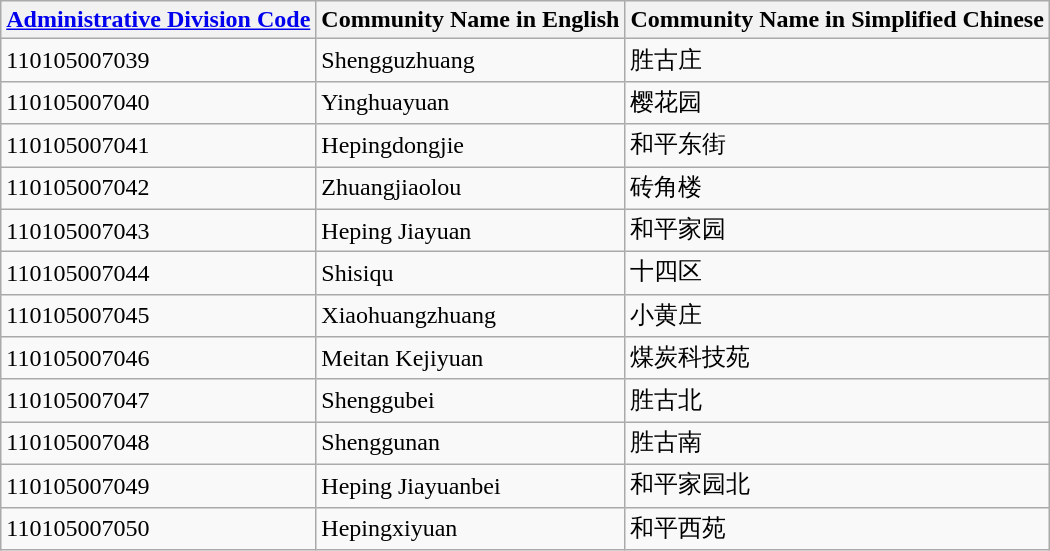<table class="wikitable sortable">
<tr>
<th><a href='#'>Administrative Division Code</a></th>
<th>Community Name in English</th>
<th>Community Name in Simplified Chinese</th>
</tr>
<tr>
<td>110105007039</td>
<td>Shengguzhuang</td>
<td>胜古庄</td>
</tr>
<tr>
<td>110105007040</td>
<td>Yinghuayuan</td>
<td>樱花园</td>
</tr>
<tr>
<td>110105007041</td>
<td>Hepingdongjie</td>
<td>和平东街</td>
</tr>
<tr>
<td>110105007042</td>
<td>Zhuangjiaolou</td>
<td>砖角楼</td>
</tr>
<tr>
<td>110105007043</td>
<td>Heping Jiayuan</td>
<td>和平家园</td>
</tr>
<tr>
<td>110105007044</td>
<td>Shisiqu</td>
<td>十四区</td>
</tr>
<tr>
<td>110105007045</td>
<td>Xiaohuangzhuang</td>
<td>小黄庄</td>
</tr>
<tr>
<td>110105007046</td>
<td>Meitan Kejiyuan</td>
<td>煤炭科技苑</td>
</tr>
<tr>
<td>110105007047</td>
<td>Shenggubei</td>
<td>胜古北</td>
</tr>
<tr>
<td>110105007048</td>
<td>Shenggunan</td>
<td>胜古南</td>
</tr>
<tr>
<td>110105007049</td>
<td>Heping Jiayuanbei</td>
<td>和平家园北</td>
</tr>
<tr>
<td>110105007050</td>
<td>Hepingxiyuan</td>
<td>和平西苑</td>
</tr>
</table>
